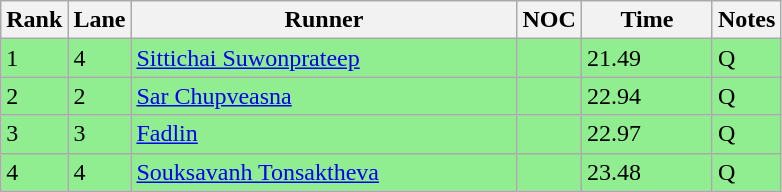<table class="wikitable sortable" style="text-align:Left">
<tr>
<th width=10>Rank</th>
<th width=10>Lane</th>
<th width=250>Runner</th>
<th width=10>NOC</th>
<th width=80>Time</th>
<th width=10>Notes</th>
</tr>
<tr bgcolor=lightgreen>
<td>1</td>
<td>4</td>
<td><a href='#'>Sittichai Suwonprateep</a></td>
<td></td>
<td>21.49</td>
<td>Q</td>
</tr>
<tr bgcolor=lightgreen>
<td>2</td>
<td>2</td>
<td><a href='#'>Sar Chupveasna</a></td>
<td></td>
<td>22.94</td>
<td>Q</td>
</tr>
<tr bgcolor=lightgreen>
<td>3</td>
<td>3</td>
<td><a href='#'>Fadlin</a></td>
<td></td>
<td>22.97</td>
<td>Q</td>
</tr>
<tr bgcolor=lightgreen>
<td>4</td>
<td>4</td>
<td><a href='#'>Souksavanh Tonsaktheva</a></td>
<td></td>
<td>23.48</td>
<td>Q</td>
</tr>
</table>
